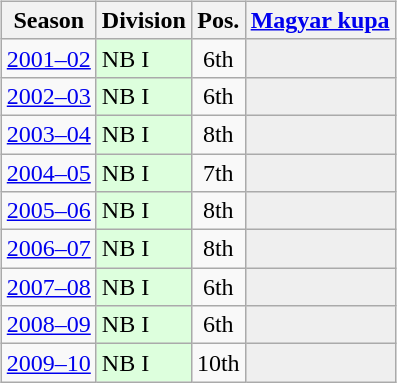<table>
<tr>
<td valign="top"><br><table class="wikitable text-align:center">
<tr>
<th>Season</th>
<th>Division</th>
<th>Pos.</th>
<th><a href='#'>Magyar kupa</a></th>
</tr>
<tr>
<td><a href='#'>2001–02</a></td>
<td bgcolor=#ddffdd>NB I</td>
<td align=center>6th</td>
<td style="background:#efefef;"></td>
</tr>
<tr>
<td><a href='#'>2002–03</a></td>
<td bgcolor=#ddffdd>NB I</td>
<td align=center>6th</td>
<td style="background:#efefef;"></td>
</tr>
<tr>
<td><a href='#'>2003–04</a></td>
<td bgcolor=#ddffdd>NB I</td>
<td align=center>8th</td>
<td style="background:#efefef;"></td>
</tr>
<tr>
<td><a href='#'>2004–05</a></td>
<td bgcolor=#ddffdd>NB I</td>
<td align=center>7th</td>
<td style="background:#efefef;"></td>
</tr>
<tr>
<td><a href='#'>2005–06</a></td>
<td bgcolor=#ddffdd>NB I</td>
<td align=center>8th</td>
<td style="background:#efefef;"></td>
</tr>
<tr>
<td><a href='#'>2006–07</a></td>
<td bgcolor=#ddffdd>NB I</td>
<td align=center>8th</td>
<td style="background:#efefef;"></td>
</tr>
<tr>
<td><a href='#'>2007–08</a></td>
<td bgcolor=#ddffdd>NB I</td>
<td align=center>6th</td>
<td style="background:#efefef;"></td>
</tr>
<tr>
<td><a href='#'>2008–09</a></td>
<td bgcolor=#ddffdd>NB I</td>
<td align=center>6th</td>
<td style="background:#efefef;"></td>
</tr>
<tr>
<td><a href='#'>2009–10</a></td>
<td bgcolor=#ddffdd>NB I</td>
<td align=center>10th</td>
<td style="background:#efefef;"></td>
</tr>
</table>
</td>
<td valign="top"></td>
<td valign="top"></td>
</tr>
</table>
